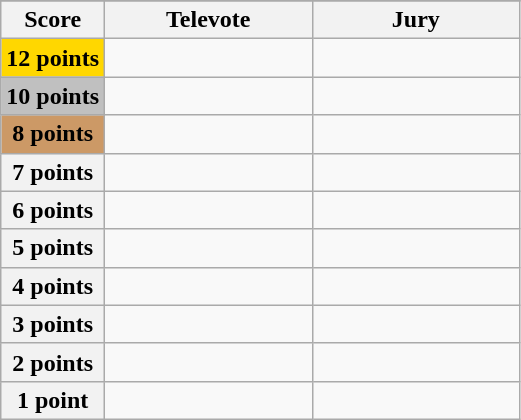<table class="wikitable">
<tr>
</tr>
<tr>
<th scope="col" width="20%">Score</th>
<th scope="col" width="40%">Televote</th>
<th scope="col" width="40%">Jury</th>
</tr>
<tr>
<th scope="row" style="background:gold">12 points</th>
<td></td>
<td></td>
</tr>
<tr>
<th scope="row" style="background:silver">10 points</th>
<td></td>
<td></td>
</tr>
<tr>
<th scope="row" style="background:#CC9966">8 points</th>
<td></td>
<td></td>
</tr>
<tr>
<th scope="row">7 points</th>
<td></td>
<td></td>
</tr>
<tr>
<th scope="row">6 points</th>
<td></td>
<td></td>
</tr>
<tr>
<th scope="row">5 points</th>
<td></td>
<td></td>
</tr>
<tr>
<th scope="row">4 points</th>
<td></td>
<td></td>
</tr>
<tr>
<th scope="row">3 points</th>
<td></td>
<td></td>
</tr>
<tr>
<th scope="row">2 points</th>
<td></td>
<td></td>
</tr>
<tr>
<th scope="row">1 point</th>
<td></td>
<td></td>
</tr>
</table>
